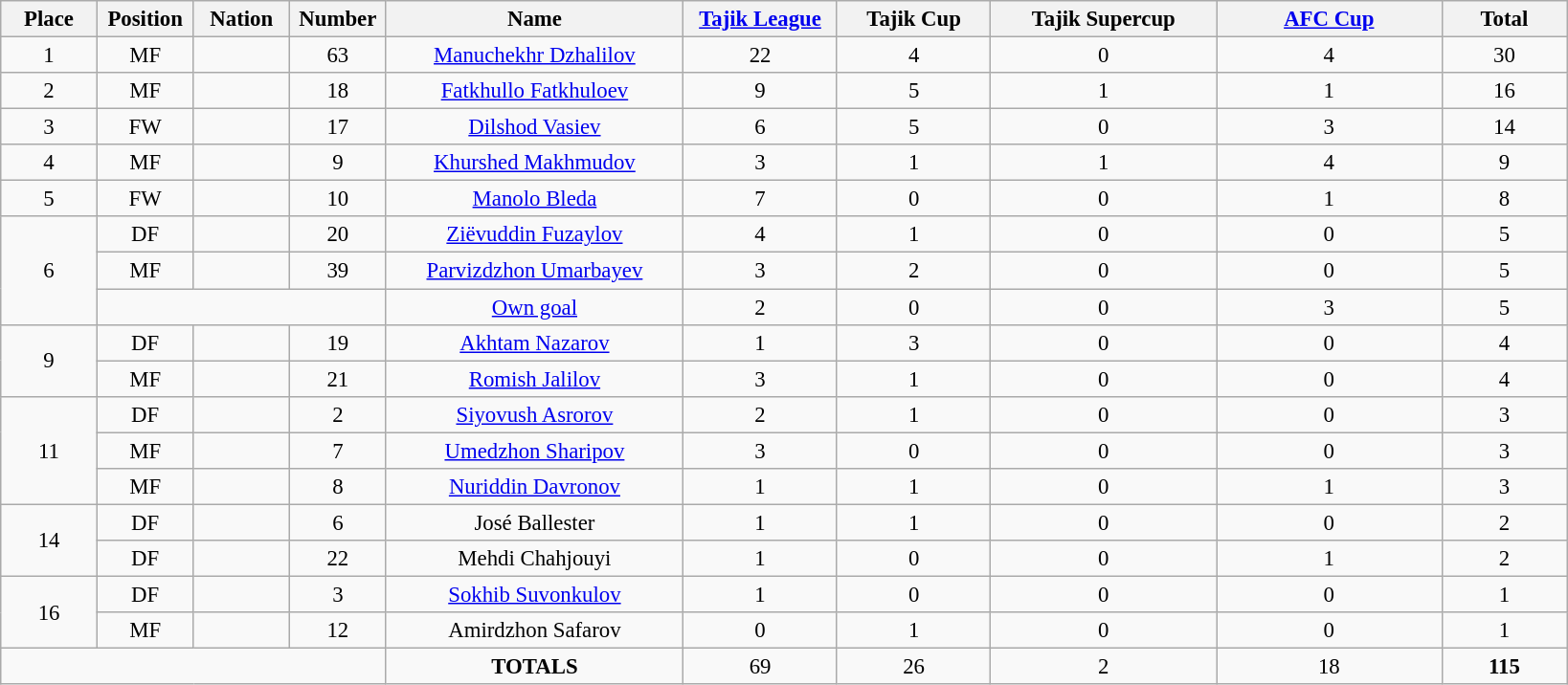<table class="wikitable" style="font-size: 95%; text-align: center;">
<tr>
<th width=60>Place</th>
<th width=60>Position</th>
<th width=60>Nation</th>
<th width=60>Number</th>
<th width=200>Name</th>
<th width=100><a href='#'>Tajik League</a></th>
<th width=100>Tajik Cup</th>
<th width=150>Tajik Supercup</th>
<th width=150><a href='#'>AFC Cup</a></th>
<th width=80><strong>Total</strong></th>
</tr>
<tr>
<td>1</td>
<td>MF</td>
<td></td>
<td>63</td>
<td><a href='#'>Manuchekhr Dzhalilov</a></td>
<td>22</td>
<td>4</td>
<td>0</td>
<td>4</td>
<td>30</td>
</tr>
<tr>
<td>2</td>
<td>MF</td>
<td></td>
<td>18</td>
<td><a href='#'>Fatkhullo Fatkhuloev</a></td>
<td>9</td>
<td>5</td>
<td>1</td>
<td>1</td>
<td>16</td>
</tr>
<tr>
<td>3</td>
<td>FW</td>
<td></td>
<td>17</td>
<td><a href='#'>Dilshod Vasiev</a></td>
<td>6</td>
<td>5</td>
<td>0</td>
<td>3</td>
<td>14</td>
</tr>
<tr>
<td>4</td>
<td>MF</td>
<td></td>
<td>9</td>
<td><a href='#'>Khurshed Makhmudov</a></td>
<td>3</td>
<td>1</td>
<td>1</td>
<td>4</td>
<td>9</td>
</tr>
<tr>
<td>5</td>
<td>FW</td>
<td></td>
<td>10</td>
<td><a href='#'>Manolo Bleda</a></td>
<td>7</td>
<td>0</td>
<td>0</td>
<td>1</td>
<td>8</td>
</tr>
<tr>
<td rowspan=3>6</td>
<td>DF</td>
<td></td>
<td>20</td>
<td><a href='#'>Ziёvuddin Fuzaylov</a></td>
<td>4</td>
<td>1</td>
<td>0</td>
<td>0</td>
<td>5</td>
</tr>
<tr>
<td>MF</td>
<td></td>
<td>39</td>
<td><a href='#'>Parvizdzhon Umarbayev</a></td>
<td>3</td>
<td>2</td>
<td>0</td>
<td>0</td>
<td>5</td>
</tr>
<tr>
<td colspan=3></td>
<td><a href='#'>Own goal</a></td>
<td>2</td>
<td>0</td>
<td>0</td>
<td>3</td>
<td>5</td>
</tr>
<tr>
<td rowspan=2>9</td>
<td>DF</td>
<td></td>
<td>19</td>
<td><a href='#'>Akhtam Nazarov</a></td>
<td>1</td>
<td>3</td>
<td>0</td>
<td>0</td>
<td>4</td>
</tr>
<tr>
<td>MF</td>
<td></td>
<td>21</td>
<td><a href='#'>Romish Jalilov</a></td>
<td>3</td>
<td>1</td>
<td>0</td>
<td>0</td>
<td>4</td>
</tr>
<tr>
<td rowspan=3>11</td>
<td>DF</td>
<td></td>
<td>2</td>
<td><a href='#'>Siyovush Asrorov</a></td>
<td>2</td>
<td>1</td>
<td>0</td>
<td>0</td>
<td>3</td>
</tr>
<tr>
<td>MF</td>
<td></td>
<td>7</td>
<td><a href='#'>Umedzhon Sharipov</a></td>
<td>3</td>
<td>0</td>
<td>0</td>
<td>0</td>
<td>3</td>
</tr>
<tr>
<td>MF</td>
<td></td>
<td>8</td>
<td><a href='#'>Nuriddin Davronov</a></td>
<td>1</td>
<td>1</td>
<td>0</td>
<td>1</td>
<td>3</td>
</tr>
<tr>
<td rowspan=2>14</td>
<td>DF</td>
<td></td>
<td>6</td>
<td>José Ballester</td>
<td>1</td>
<td>1</td>
<td>0</td>
<td>0</td>
<td>2</td>
</tr>
<tr>
<td>DF</td>
<td></td>
<td>22</td>
<td>Mehdi Chahjouyi</td>
<td>1</td>
<td>0</td>
<td>0</td>
<td>1</td>
<td>2</td>
</tr>
<tr>
<td rowspan=2>16</td>
<td>DF</td>
<td></td>
<td>3</td>
<td><a href='#'>Sokhib Suvonkulov</a></td>
<td>1</td>
<td>0</td>
<td>0</td>
<td>0</td>
<td>1</td>
</tr>
<tr>
<td>MF</td>
<td></td>
<td>12</td>
<td>Amirdzhon Safarov</td>
<td>0</td>
<td>1</td>
<td>0</td>
<td>0</td>
<td>1</td>
</tr>
<tr>
<td colspan=4></td>
<td><strong>TOTALS</strong></td>
<td>69</td>
<td>26</td>
<td>2</td>
<td>18</td>
<td><strong>115</strong></td>
</tr>
</table>
